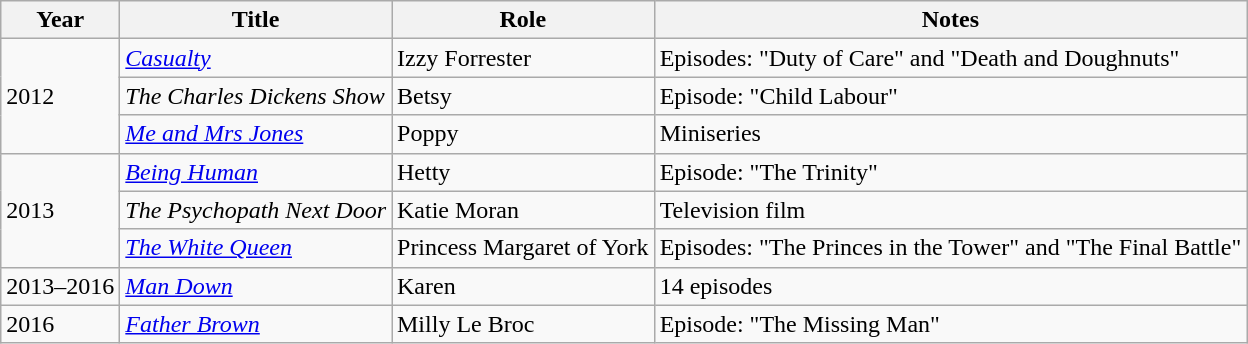<table class="wikitable sortable">
<tr>
<th>Year</th>
<th>Title</th>
<th>Role</th>
<th class="unsortable">Notes</th>
</tr>
<tr>
<td rowspan="3">2012</td>
<td><em><a href='#'>Casualty</a></em></td>
<td>Izzy Forrester</td>
<td>Episodes: "Duty of Care" and "Death and Doughnuts"</td>
</tr>
<tr>
<td><em>The Charles Dickens Show</em></td>
<td>Betsy</td>
<td>Episode: "Child Labour"</td>
</tr>
<tr>
<td><em><a href='#'>Me and Mrs Jones</a></em></td>
<td>Poppy</td>
<td>Miniseries</td>
</tr>
<tr>
<td rowspan="3">2013</td>
<td><em><a href='#'>Being Human</a></em></td>
<td>Hetty</td>
<td>Episode: "The Trinity"</td>
</tr>
<tr>
<td><em>The Psychopath Next Door</em></td>
<td>Katie Moran</td>
<td>Television film</td>
</tr>
<tr>
<td><em><a href='#'>The White Queen</a></em></td>
<td>Princess Margaret of York</td>
<td>Episodes: "The Princes in the Tower" and "The Final Battle"</td>
</tr>
<tr>
<td>2013–2016</td>
<td><em><a href='#'>Man Down</a></em></td>
<td>Karen</td>
<td>14 episodes</td>
</tr>
<tr>
<td>2016</td>
<td><em><a href='#'>Father Brown</a></em></td>
<td>Milly Le Broc</td>
<td>Episode: "The Missing Man"</td>
</tr>
</table>
